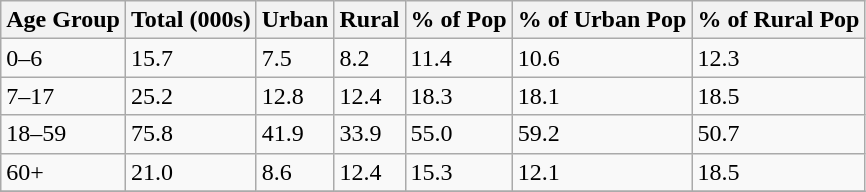<table class = "wikitable">
<tr>
<th>Age Group</th>
<th>Total (000s)</th>
<th>Urban</th>
<th>Rural</th>
<th>% of Pop</th>
<th>% of Urban Pop</th>
<th>% of Rural Pop</th>
</tr>
<tr --->
<td>0–6</td>
<td>15.7</td>
<td>7.5</td>
<td>8.2</td>
<td>11.4</td>
<td>10.6</td>
<td>12.3</td>
</tr>
<tr --->
<td>7–17</td>
<td>25.2</td>
<td>12.8</td>
<td>12.4</td>
<td>18.3</td>
<td>18.1</td>
<td>18.5</td>
</tr>
<tr --->
<td>18–59</td>
<td>75.8</td>
<td>41.9</td>
<td>33.9</td>
<td>55.0</td>
<td>59.2</td>
<td>50.7</td>
</tr>
<tr --->
<td>60+</td>
<td>21.0</td>
<td>8.6</td>
<td>12.4</td>
<td>15.3</td>
<td>12.1</td>
<td>18.5</td>
</tr>
<tr --->
</tr>
</table>
